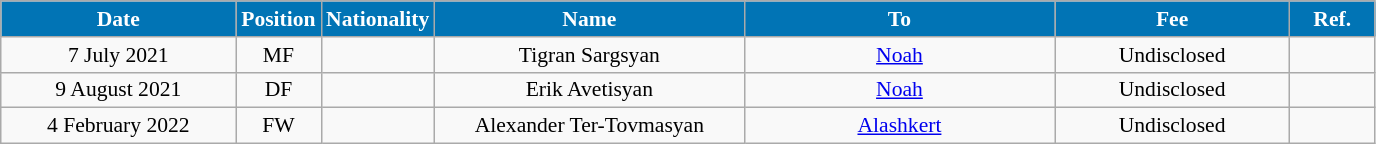<table class="wikitable"  style="text-align:center; font-size:90%; ">
<tr>
<th style="background:#0174B5; color:#FFFFFF; width:150px;">Date</th>
<th style="background:#0174B5; color:#FFFFFF; width:50px;">Position</th>
<th style="background:#0174B5; color:#FFFFFF; width:50px;">Nationality</th>
<th style="background:#0174B5; color:#FFFFFF; width:200px;">Name</th>
<th style="background:#0174B5; color:#FFFFFF; width:200px;">To</th>
<th style="background:#0174B5; color:#FFFFFF; width:150px;">Fee</th>
<th style="background:#0174B5; color:#FFFFFF; width:50px;">Ref.</th>
</tr>
<tr>
<td>7 July 2021</td>
<td>MF</td>
<td></td>
<td>Tigran Sargsyan</td>
<td><a href='#'>Noah</a></td>
<td>Undisclosed</td>
<td></td>
</tr>
<tr>
<td>9 August 2021</td>
<td>DF</td>
<td></td>
<td>Erik Avetisyan</td>
<td><a href='#'>Noah</a></td>
<td>Undisclosed</td>
<td></td>
</tr>
<tr>
<td>4 February 2022</td>
<td>FW</td>
<td></td>
<td>Alexander Ter-Tovmasyan</td>
<td><a href='#'>Alashkert</a></td>
<td>Undisclosed</td>
<td></td>
</tr>
</table>
